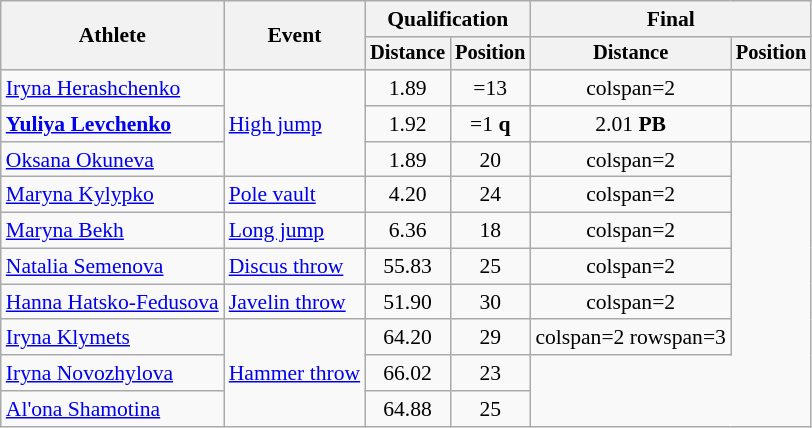<table class=wikitable style="font-size:90%">
<tr>
<th rowspan="2">Athlete</th>
<th rowspan="2">Event</th>
<th colspan="2">Qualification</th>
<th colspan="2">Final</th>
</tr>
<tr style="font-size:95%">
<th>Distance</th>
<th>Position</th>
<th>Distance</th>
<th>Position</th>
</tr>
<tr style=text-align:center>
<td style=text-align:left><a href='#'>Iryna Herashchenko</a></td>
<td style=text-align:left rowspan=3><a href='#'>High jump</a></td>
<td>1.89</td>
<td>=13</td>
<td>colspan=2 </td>
</tr>
<tr style=text-align:center>
<td style=text-align:left><strong><a href='#'>Yuliya Levchenko</a></strong></td>
<td>1.92</td>
<td>=1 <strong>q</strong></td>
<td>2.01 <strong>PB</strong></td>
<td></td>
</tr>
<tr style=text-align:center>
<td style=text-align:left><a href='#'>Oksana Okuneva</a></td>
<td>1.89</td>
<td>20</td>
<td>colspan=2 </td>
</tr>
<tr style=text-align:center>
<td style=text-align:left><a href='#'>Maryna Kylypko</a></td>
<td style=text-align:left><a href='#'>Pole vault</a></td>
<td>4.20</td>
<td>24</td>
<td>colspan=2 </td>
</tr>
<tr style=text-align:center>
<td style=text-align:left><a href='#'>Maryna Bekh</a></td>
<td style=text-align:left><a href='#'>Long jump</a></td>
<td>6.36</td>
<td>18</td>
<td>colspan=2 </td>
</tr>
<tr style=text-align:center>
<td style=text-align:left><a href='#'>Natalia Semenova</a></td>
<td style=text-align:left><a href='#'>Discus throw</a></td>
<td>55.83</td>
<td>25</td>
<td>colspan=2 </td>
</tr>
<tr style=text-align:center>
<td style=text-align:left><a href='#'>Hanna Hatsko-Fedusova</a></td>
<td style=text-align:left><a href='#'>Javelin throw</a></td>
<td>51.90</td>
<td>30</td>
<td>colspan=2 </td>
</tr>
<tr style=text-align:center>
<td style=text-align:left><a href='#'>Iryna Klymets</a></td>
<td style=text-align:left  rowspan=3><a href='#'>Hammer throw</a></td>
<td>64.20</td>
<td>29</td>
<td>colspan=2 rowspan=3 </td>
</tr>
<tr style=text-align:center>
<td style=text-align:left><a href='#'>Iryna Novozhylova</a></td>
<td>66.02</td>
<td>23</td>
</tr>
<tr style=text-align:center>
<td style=text-align:left><a href='#'>Al'ona Shamotina</a></td>
<td>64.88</td>
<td>25</td>
</tr>
</table>
